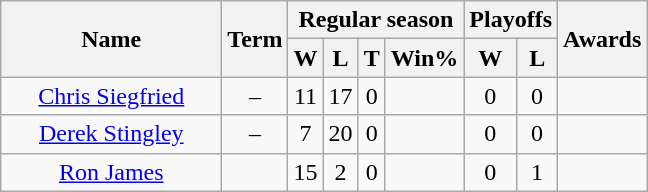<table class="wikitable" style="text-align:center">
<tr>
<th rowspan="2" style="width:140px;">Name</th>
<th rowspan="2">Term</th>
<th colspan="4">Regular season</th>
<th colspan="2">Playoffs</th>
<th rowspan="2">Awards</th>
</tr>
<tr>
<th>W</th>
<th>L</th>
<th>T</th>
<th>Win%</th>
<th>W</th>
<th>L</th>
</tr>
<tr>
<td><a href='#'>Chris Siegfried</a></td>
<td>–</td>
<td>11</td>
<td>17</td>
<td>0</td>
<td></td>
<td>0</td>
<td>0</td>
<td></td>
</tr>
<tr>
<td><a href='#'>Derek Stingley</a></td>
<td>–</td>
<td>7</td>
<td>20</td>
<td>0</td>
<td></td>
<td>0</td>
<td>0</td>
<td></td>
</tr>
<tr>
<td><a href='#'>Ron James</a></td>
<td></td>
<td>15</td>
<td>2</td>
<td>0</td>
<td></td>
<td>0</td>
<td>1</td>
<td></td>
</tr>
</table>
